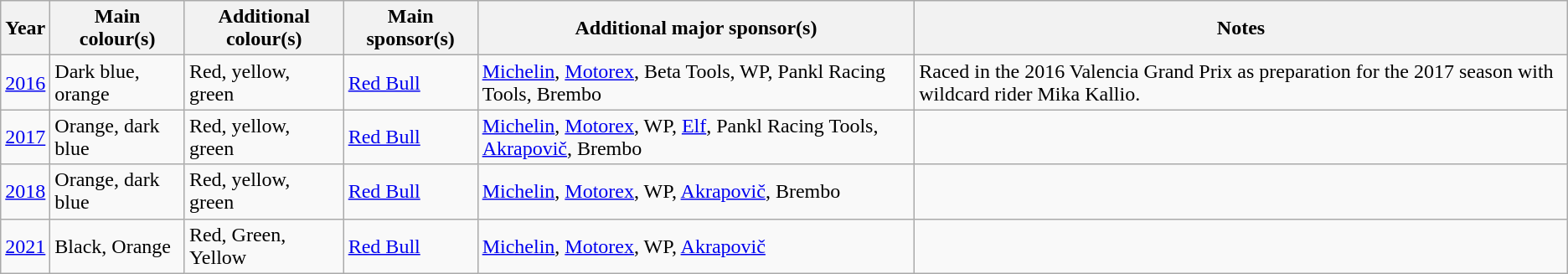<table class="wikitable">
<tr>
<th>Year</th>
<th>Main colour(s)</th>
<th>Additional colour(s)</th>
<th>Main sponsor(s)</th>
<th>Additional major sponsor(s)</th>
<th>Notes</th>
</tr>
<tr>
<td><a href='#'>2016</a></td>
<td>Dark blue, orange</td>
<td>Red, yellow, green</td>
<td><a href='#'>Red Bull</a></td>
<td><a href='#'>Michelin</a>, <a href='#'>Motorex</a>, Beta Tools, WP, Pankl Racing Tools, Brembo</td>
<td>Raced in the 2016 Valencia Grand Prix as preparation for the 2017 season with wildcard rider Mika Kallio.</td>
</tr>
<tr>
<td><a href='#'>2017</a></td>
<td>Orange, dark blue</td>
<td>Red, yellow, green</td>
<td><a href='#'>Red Bull</a></td>
<td><a href='#'>Michelin</a>, <a href='#'>Motorex</a>, WP, <a href='#'>Elf</a>, Pankl Racing Tools, <a href='#'>Akrapovič</a>, Brembo</td>
<td></td>
</tr>
<tr>
<td><a href='#'>2018</a></td>
<td>Orange, dark blue</td>
<td>Red, yellow, green</td>
<td><a href='#'>Red Bull</a></td>
<td><a href='#'>Michelin</a>, <a href='#'>Motorex</a>, WP, <a href='#'>Akrapovič</a>, Brembo</td>
<td></td>
</tr>
<tr>
<td><a href='#'>2021</a></td>
<td>Black, Orange</td>
<td>Red, Green, Yellow</td>
<td><a href='#'>Red Bull</a></td>
<td><a href='#'>Michelin</a>, <a href='#'>Motorex</a>, WP, <a href='#'>Akrapovič</a></td>
<td></td>
</tr>
</table>
